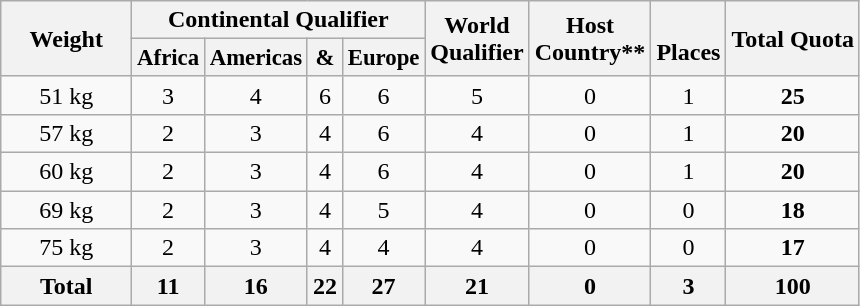<table class="wikitable" style="text-align:center;">
<tr>
<th width=80 rowspan=2>Weight</th>
<th colspan=4>Continental Qualifier</th>
<th rowspan=2>World<br>Qualifier</th>
<th rowspan=2>Host<br>Country**</th>
<th rowspan=2><br>Places</th>
<th rowspan=2>Total Quota</th>
</tr>
<tr style="font-size:95%">
<th>Africa</th>
<th>Americas</th>
<th> & </th>
<th>Europe</th>
</tr>
<tr>
<td>51 kg</td>
<td>3</td>
<td>4</td>
<td>6</td>
<td>6</td>
<td>5</td>
<td>0</td>
<td>1</td>
<td><strong>25</strong></td>
</tr>
<tr>
<td>57 kg</td>
<td>2</td>
<td>3</td>
<td>4</td>
<td>6</td>
<td>4</td>
<td>0</td>
<td>1</td>
<td><strong>20</strong></td>
</tr>
<tr>
<td>60 kg</td>
<td>2</td>
<td>3</td>
<td>4</td>
<td>6</td>
<td>4</td>
<td>0</td>
<td>1</td>
<td><strong>20</strong></td>
</tr>
<tr>
<td>69 kg</td>
<td>2</td>
<td>3</td>
<td>4</td>
<td>5</td>
<td>4</td>
<td>0</td>
<td>0</td>
<td><strong>18</strong></td>
</tr>
<tr>
<td>75 kg</td>
<td>2</td>
<td>3</td>
<td>4</td>
<td>4</td>
<td>4</td>
<td>0</td>
<td>0</td>
<td><strong>17</strong></td>
</tr>
<tr>
<th>Total</th>
<th>11</th>
<th>16</th>
<th>22</th>
<th>27</th>
<th>21</th>
<th>0</th>
<th>3</th>
<th>100</th>
</tr>
</table>
